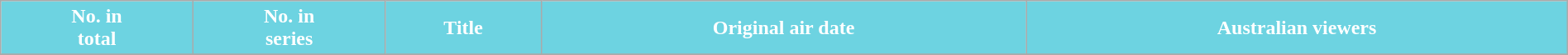<table class="wikitable plainrowheaders" style="width: 100%; margin-right: 0;">
<tr>
<th style="background:#6DD3E1; color:#fff;">No. in<br>total</th>
<th style="background:#6DD3E1; color:#fff;">No. in<br>series</th>
<th style="background:#6DD3E1; color:#fff;">Title</th>
<th style="background:#6DD3E1; color:#fff;">Original air date</th>
<th style="background:#6DD3E1; color:#fff;">Australian viewers</th>
</tr>
<tr>
</tr>
</table>
